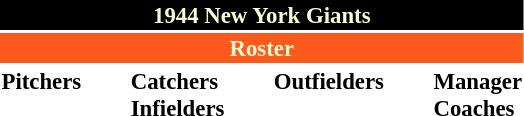<table class="toccolours" style="font-size: 95%;">
<tr>
<th colspan="10" style="background-color: black; color: #FFFDD0; text-align: center;">1944 New York Giants</th>
</tr>
<tr>
<td colspan="10" style="background-color: #fd5a1e; color: #FFFDD0; text-align: center;"><strong>Roster</strong></td>
</tr>
<tr>
<td valign="top"><strong>Pitchers</strong><br>















</td>
<td width="25px"></td>
<td valign="top"><strong>Catchers</strong><br>


<strong>Infielders</strong>






</td>
<td width="25px"></td>
<td valign="top"><strong>Outfielders</strong><br>






</td>
<td width="25px"></td>
<td valign="top"><strong>Manager</strong><br>
<strong>Coaches</strong>

</td>
</tr>
</table>
